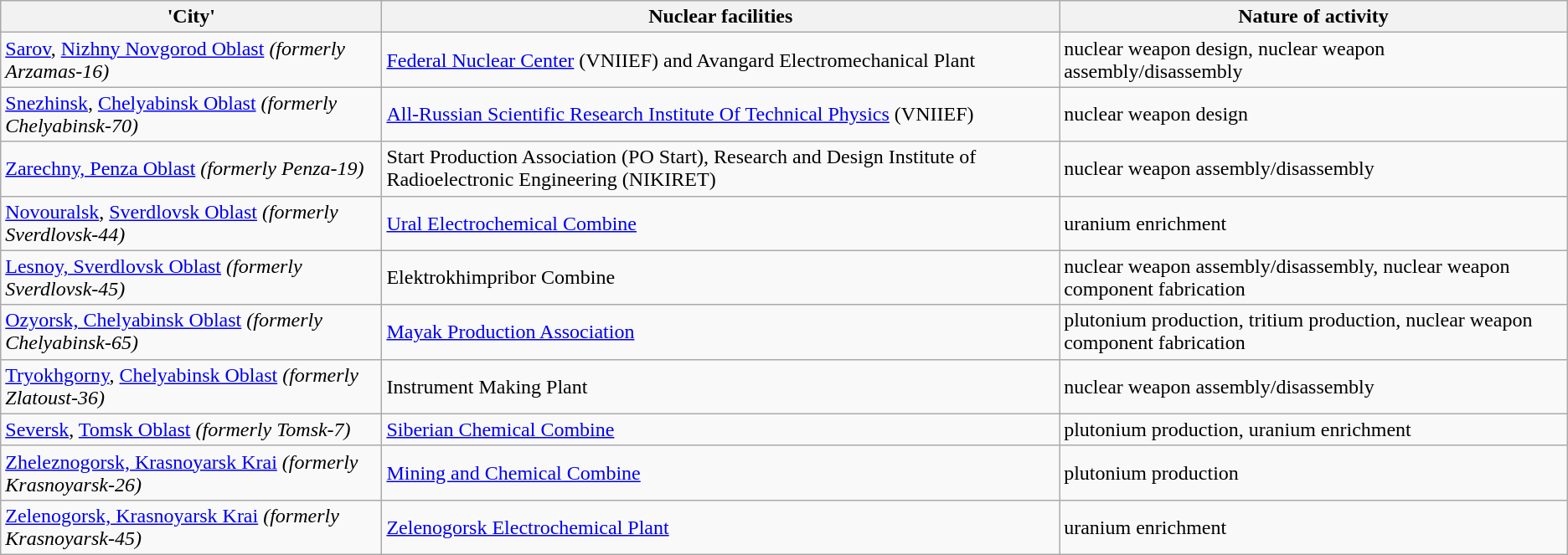<table class="wikitable">
<tr>
<th>'City'</th>
<th>Nuclear facilities</th>
<th>Nature of activity</th>
</tr>
<tr>
<td><a href='#'>Sarov</a>, <a href='#'>Nizhny Novgorod Oblast</a> <em>(formerly Arzamas-16)</em></td>
<td><a href='#'>Federal Nuclear Center</a> (VNIIEF) and Avangard Electromechanical Plant</td>
<td>nuclear weapon design, nuclear weapon assembly/disassembly</td>
</tr>
<tr>
<td><a href='#'>Snezhinsk</a>, <a href='#'>Chelyabinsk Oblast</a> <em>(formerly Chelyabinsk-70)</em></td>
<td><a href='#'>All-Russian Scientific Research Institute Of Technical Physics</a> (VNIIEF)</td>
<td>nuclear weapon design</td>
</tr>
<tr>
<td><a href='#'>Zarechny, Penza Oblast</a> <em>(formerly Penza-19)</em></td>
<td>Start Production Association (PO Start),  Research and Design Institute of Radioelectronic Engineering (NIKIRET)</td>
<td>nuclear weapon assembly/disassembly</td>
</tr>
<tr>
<td><a href='#'>Novouralsk</a>, <a href='#'>Sverdlovsk Oblast</a> <em>(formerly Sverdlovsk-44)</em></td>
<td><a href='#'>Ural Electrochemical Combine</a></td>
<td>uranium enrichment</td>
</tr>
<tr>
<td><a href='#'>Lesnoy, Sverdlovsk Oblast</a> <em>(formerly Sverdlovsk-45)</em></td>
<td>Elektrokhimpribor Combine</td>
<td>nuclear weapon assembly/disassembly, nuclear weapon component fabrication</td>
</tr>
<tr>
<td><a href='#'>Ozyorsk, Chelyabinsk Oblast</a> <em>(formerly Chelyabinsk-65)</em></td>
<td><a href='#'>Mayak Production Association</a></td>
<td>plutonium production, tritium production, nuclear weapon component fabrication</td>
</tr>
<tr>
<td><a href='#'>Tryokhgorny</a>, <a href='#'>Chelyabinsk Oblast</a> <em>(formerly Zlatoust-36)</em></td>
<td>Instrument Making Plant</td>
<td>nuclear weapon assembly/disassembly</td>
</tr>
<tr>
<td><a href='#'>Seversk</a>, <a href='#'>Tomsk Oblast</a> <em>(formerly  Tomsk-7)</em></td>
<td><a href='#'>Siberian Chemical Combine</a></td>
<td>plutonium production, uranium enrichment</td>
</tr>
<tr>
<td><a href='#'>Zheleznogorsk, Krasnoyarsk Krai</a> <em>(formerly Krasnoyarsk-26)</em></td>
<td><a href='#'>Mining and Chemical Combine</a></td>
<td>plutonium production</td>
</tr>
<tr>
<td><a href='#'>Zelenogorsk, Krasnoyarsk Krai</a> <em>(formerly Krasnoyarsk-45)</em></td>
<td><a href='#'>Zelenogorsk Electrochemical Plant</a></td>
<td>uranium enrichment</td>
</tr>
</table>
